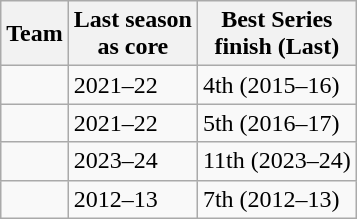<table class="wikitable sortable">
<tr>
<th>Team</th>
<th>Last season<br>as core</th>
<th>Best Series<br>finish (Last)</th>
</tr>
<tr>
<td></td>
<td>2021–22</td>
<td>4th (2015–16)</td>
</tr>
<tr>
<td></td>
<td>2021–22</td>
<td>5th (2016–17)</td>
</tr>
<tr>
<td></td>
<td>2023–24</td>
<td>11th (2023–24)</td>
</tr>
<tr>
<td></td>
<td>2012–13</td>
<td>7th (2012–13)</td>
</tr>
</table>
